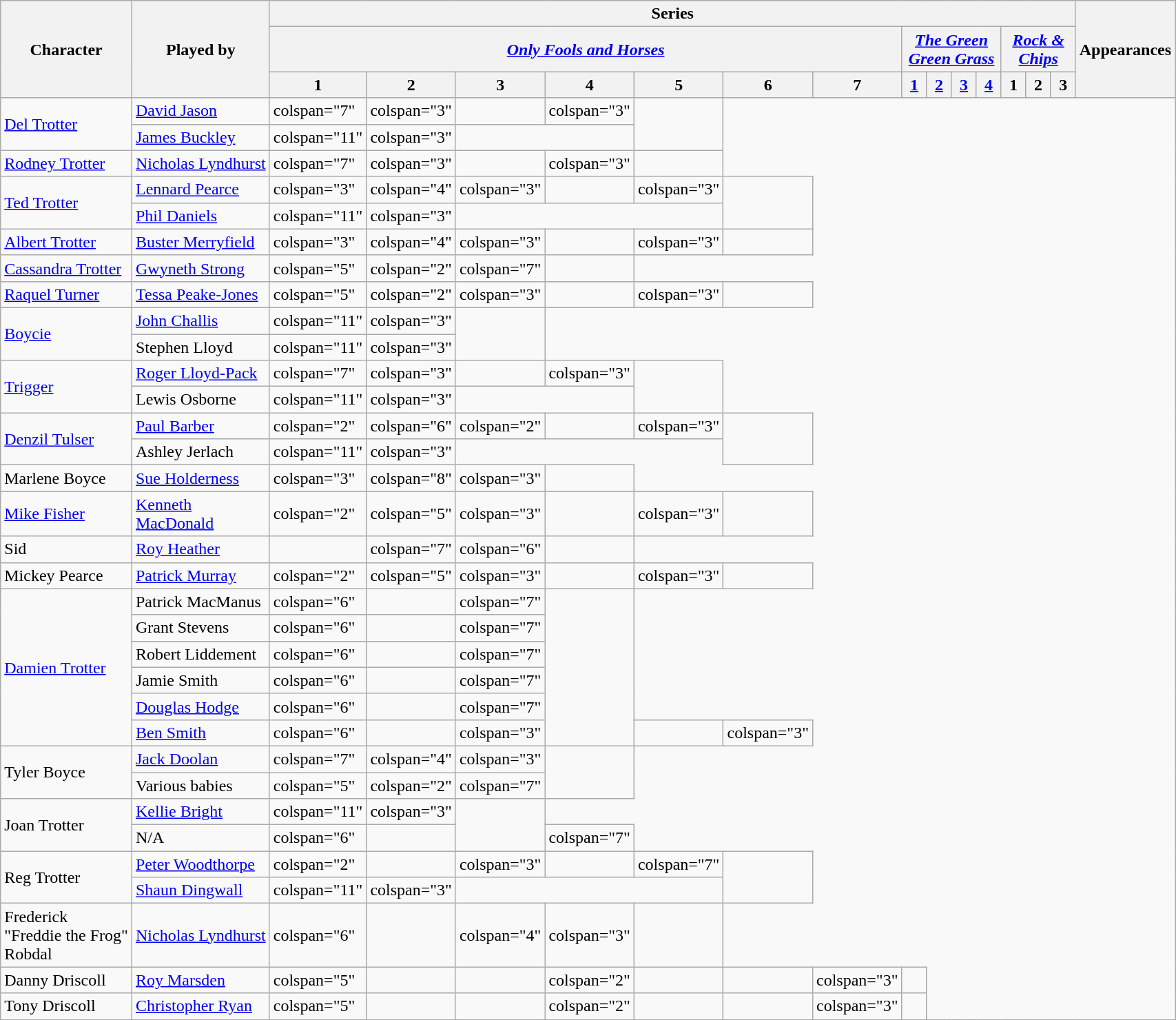<table class="wikitable planrowheaders" style="width: 90%; margin-right: 0;">
<tr>
<th rowspan="3" width="22%">Character</th>
<th rowspan="3" width="22%">Played by</th>
<th colspan="14" width="56%">Series</th>
<th rowspan="3">Appearances</th>
</tr>
<tr>
<th colspan="7"><em><a href='#'>Only Fools and Horses</a></em></th>
<th colspan="4"><em><a href='#'>The Green Green Grass</a></em></th>
<th colspan="3"><em><a href='#'>Rock & Chips</a></em></th>
</tr>
<tr>
<th width="4%">1</th>
<th width="4%">2</th>
<th width="4%">3</th>
<th width="4%">4</th>
<th width="4%">5</th>
<th width="4%">6</th>
<th width="4%">7</th>
<th width="4%"><a href='#'>1</a></th>
<th width="4%"><a href='#'>2</a></th>
<th width="4%"><a href='#'>3</a></th>
<th width="4%"><a href='#'>4</a></th>
<th width="4%">1</th>
<th width="4%">2</th>
<th width="4%">3</th>
</tr>
<tr>
<td rowspan="2"><a href='#'>Del Trotter</a></td>
<td><a href='#'>David Jason</a></td>
<td>colspan="7" </td>
<td>colspan="3" </td>
<td></td>
<td>colspan="3" </td>
<td rowspan="2"></td>
</tr>
<tr>
<td><a href='#'>James Buckley</a></td>
<td>colspan="11" </td>
<td>colspan="3" </td>
</tr>
<tr>
<td><a href='#'>Rodney Trotter</a></td>
<td><a href='#'>Nicholas Lyndhurst</a></td>
<td>colspan="7" </td>
<td>colspan="3" </td>
<td></td>
<td>colspan="3" </td>
<td></td>
</tr>
<tr>
<td rowspan="2"><a href='#'>Ted Trotter</a></td>
<td><a href='#'>Lennard Pearce</a></td>
<td>colspan="3" </td>
<td>colspan="4" </td>
<td>colspan="3" </td>
<td></td>
<td>colspan="3" </td>
<td rowspan="2"></td>
</tr>
<tr>
<td><a href='#'>Phil Daniels</a></td>
<td>colspan="11" </td>
<td>colspan="3" </td>
</tr>
<tr>
<td><a href='#'>Albert Trotter</a></td>
<td><a href='#'>Buster Merryfield</a></td>
<td>colspan="3" </td>
<td>colspan="4" </td>
<td>colspan="3" </td>
<td></td>
<td>colspan="3" </td>
<td></td>
</tr>
<tr>
<td><a href='#'>Cassandra Trotter</a></td>
<td><a href='#'>Gwyneth Strong</a></td>
<td>colspan="5" </td>
<td>colspan="2" </td>
<td>colspan="7" </td>
<td></td>
</tr>
<tr>
<td><a href='#'>Raquel Turner</a></td>
<td><a href='#'>Tessa Peake-Jones</a></td>
<td>colspan="5" </td>
<td>colspan="2" </td>
<td>colspan="3" </td>
<td></td>
<td>colspan="3" </td>
<td></td>
</tr>
<tr>
<td rowspan="2"><a href='#'>Boycie</a></td>
<td><a href='#'>John Challis</a></td>
<td>colspan="11" </td>
<td>colspan="3" </td>
<td rowspan="2"></td>
</tr>
<tr>
<td>Stephen Lloyd</td>
<td>colspan="11" </td>
<td>colspan="3" </td>
</tr>
<tr>
<td rowspan="2"><a href='#'>Trigger</a></td>
<td><a href='#'>Roger Lloyd-Pack</a></td>
<td>colspan="7" </td>
<td>colspan="3" </td>
<td></td>
<td>colspan="3" </td>
<td rowspan="2"></td>
</tr>
<tr>
<td>Lewis Osborne</td>
<td>colspan="11" </td>
<td>colspan="3" </td>
</tr>
<tr>
<td rowspan="2"><a href='#'>Denzil Tulser</a></td>
<td><a href='#'>Paul Barber</a></td>
<td>colspan="2" </td>
<td>colspan="6" </td>
<td>colspan="2" </td>
<td></td>
<td>colspan="3" </td>
<td rowspan="2"></td>
</tr>
<tr>
<td>Ashley Jerlach</td>
<td>colspan="11" </td>
<td>colspan="3" </td>
</tr>
<tr>
<td>Marlene Boyce</td>
<td><a href='#'>Sue Holderness</a></td>
<td>colspan="3" </td>
<td>colspan="8" </td>
<td>colspan="3" </td>
<td></td>
</tr>
<tr>
<td><a href='#'>Mike Fisher</a></td>
<td><a href='#'>Kenneth MacDonald</a></td>
<td>colspan="2" </td>
<td>colspan="5" </td>
<td>colspan="3" </td>
<td></td>
<td>colspan="3" </td>
<td></td>
</tr>
<tr>
<td>Sid</td>
<td><a href='#'>Roy Heather</a></td>
<td></td>
<td>colspan="7" </td>
<td>colspan="6" </td>
<td></td>
</tr>
<tr>
<td>Mickey Pearce</td>
<td><a href='#'>Patrick Murray</a></td>
<td>colspan="2" </td>
<td>colspan="5" </td>
<td>colspan="3" </td>
<td></td>
<td>colspan="3" </td>
<td></td>
</tr>
<tr>
<td rowspan="6"><a href='#'>Damien Trotter</a></td>
<td>Patrick MacManus</td>
<td>colspan="6" </td>
<td></td>
<td>colspan="7" </td>
<td rowspan="6"></td>
</tr>
<tr>
<td>Grant Stevens</td>
<td>colspan="6" </td>
<td></td>
<td>colspan="7" </td>
</tr>
<tr>
<td>Robert Liddement</td>
<td>colspan="6" </td>
<td></td>
<td>colspan="7" </td>
</tr>
<tr>
<td>Jamie Smith</td>
<td>colspan="6" </td>
<td></td>
<td>colspan="7" </td>
</tr>
<tr>
<td><a href='#'>Douglas Hodge</a></td>
<td>colspan="6" </td>
<td></td>
<td>colspan="7" </td>
</tr>
<tr>
<td><a href='#'>Ben Smith</a></td>
<td>colspan="6" </td>
<td></td>
<td>colspan="3" </td>
<td></td>
<td>colspan="3" </td>
</tr>
<tr>
<td rowspan="2">Tyler Boyce</td>
<td><a href='#'>Jack Doolan</a></td>
<td>colspan="7" </td>
<td>colspan="4" </td>
<td>colspan="3" </td>
<td rowspan="2"></td>
</tr>
<tr>
<td>Various babies</td>
<td>colspan="5" </td>
<td>colspan="2" </td>
<td>colspan="7" </td>
</tr>
<tr>
<td rowspan="2">Joan Trotter</td>
<td><a href='#'>Kellie Bright</a></td>
<td>colspan="11" </td>
<td>colspan="3" </td>
<td rowspan="2"></td>
</tr>
<tr>
<td>N/A</td>
<td>colspan="6" </td>
<td></td>
<td>colspan="7" </td>
</tr>
<tr>
<td rowspan="2">Reg Trotter</td>
<td><a href='#'>Peter Woodthorpe</a></td>
<td>colspan="2" </td>
<td></td>
<td>colspan="3" </td>
<td></td>
<td>colspan="7" </td>
<td rowspan="2"></td>
</tr>
<tr>
<td><a href='#'>Shaun Dingwall</a></td>
<td>colspan="11" </td>
<td>colspan="3" </td>
</tr>
<tr>
<td>Frederick "Freddie the Frog" Robdal</td>
<td><a href='#'>Nicholas Lyndhurst</a></td>
<td>colspan="6" </td>
<td></td>
<td>colspan="4" </td>
<td>colspan="3" </td>
<td></td>
</tr>
<tr>
<td>Danny Driscoll</td>
<td><a href='#'>Roy Marsden</a></td>
<td>colspan="5" </td>
<td></td>
<td></td>
<td>colspan="2" </td>
<td></td>
<td></td>
<td>colspan="3" </td>
<td></td>
</tr>
<tr>
<td>Tony Driscoll</td>
<td><a href='#'>Christopher Ryan</a></td>
<td>colspan="5" </td>
<td></td>
<td></td>
<td>colspan="2" </td>
<td></td>
<td></td>
<td>colspan="3" </td>
<td></td>
</tr>
</table>
